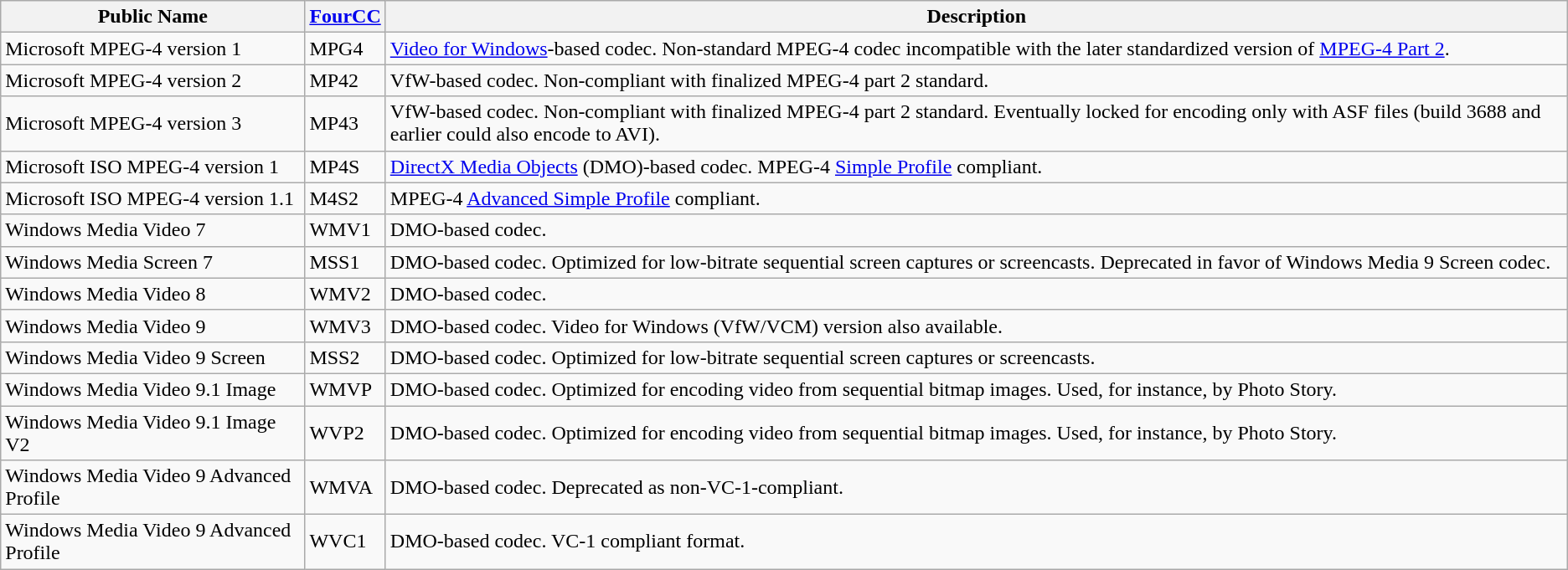<table class="wikitable">
<tr>
<th>Public Name</th>
<th><a href='#'>FourCC</a></th>
<th>Description</th>
</tr>
<tr>
<td>Microsoft MPEG-4 version 1</td>
<td>MPG4</td>
<td><a href='#'>Video for Windows</a>-based codec. Non-standard MPEG-4 codec incompatible with the later standardized version of <a href='#'>MPEG-4 Part 2</a>.</td>
</tr>
<tr>
<td>Microsoft MPEG-4 version 2</td>
<td>MP42</td>
<td>VfW-based codec. Non-compliant with finalized MPEG-4 part 2 standard.</td>
</tr>
<tr>
<td>Microsoft MPEG-4 version 3</td>
<td>MP43</td>
<td>VfW-based codec. Non-compliant with finalized MPEG-4 part 2 standard. Eventually locked for encoding only with ASF files (build 3688 and earlier could also encode to AVI).</td>
</tr>
<tr>
<td>Microsoft ISO MPEG-4 version 1</td>
<td>MP4S</td>
<td><a href='#'>DirectX Media Objects</a> (DMO)-based codec. MPEG-4 <a href='#'>Simple Profile</a> compliant.</td>
</tr>
<tr>
<td>Microsoft ISO MPEG-4 version 1.1</td>
<td>M4S2</td>
<td>MPEG-4 <a href='#'>Advanced Simple Profile</a> compliant.</td>
</tr>
<tr>
<td>Windows Media Video 7</td>
<td>WMV1</td>
<td DirectX Media Objects>DMO-based codec.</td>
</tr>
<tr>
<td>Windows Media Screen 7</td>
<td>MSS1</td>
<td>DMO-based codec. Optimized for low-bitrate sequential screen captures or screencasts. Deprecated in favor of Windows Media 9 Screen codec.</td>
</tr>
<tr>
<td>Windows Media Video 8</td>
<td>WMV2</td>
<td>DMO-based codec.</td>
</tr>
<tr>
<td>Windows Media Video 9</td>
<td>WMV3</td>
<td>DMO-based codec. Video for Windows (VfW/VCM) version also available. </td>
</tr>
<tr>
<td>Windows Media Video 9 Screen</td>
<td>MSS2</td>
<td>DMO-based codec. Optimized for low-bitrate sequential screen captures or screencasts.</td>
</tr>
<tr>
<td>Windows Media Video 9.1 Image</td>
<td>WMVP</td>
<td>DMO-based codec. Optimized for encoding video from sequential bitmap images. Used, for instance, by Photo Story.</td>
</tr>
<tr>
<td>Windows Media Video 9.1 Image V2</td>
<td>WVP2</td>
<td>DMO-based codec. Optimized for encoding video from sequential bitmap images. Used, for instance, by Photo Story.</td>
</tr>
<tr>
<td>Windows Media Video 9 Advanced Profile</td>
<td>WMVA</td>
<td>DMO-based codec. Deprecated as non-VC-1-compliant.</td>
</tr>
<tr>
<td>Windows Media Video 9 Advanced Profile</td>
<td>WVC1</td>
<td>DMO-based codec. VC-1 compliant format.</td>
</tr>
</table>
